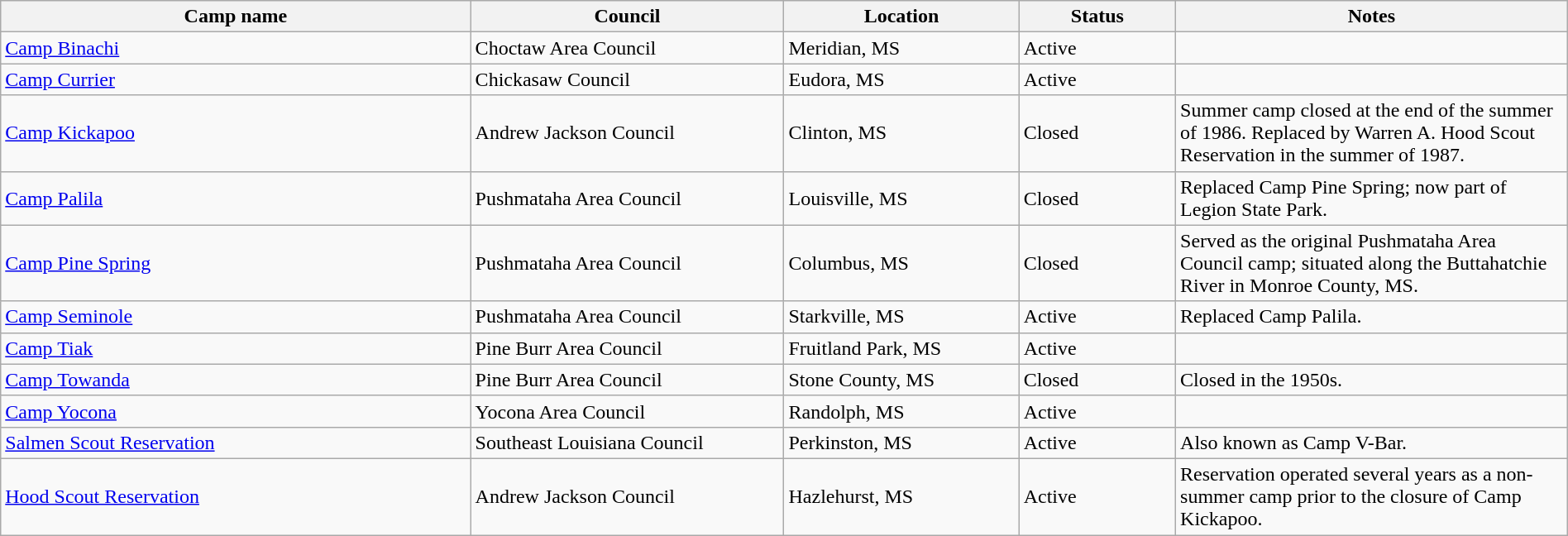<table class="wikitable sortable" border="1" width="100%">
<tr>
<th scope="col" width="30%">Camp name</th>
<th scope="col" width="20%">Council</th>
<th scope="col" width="15%">Location</th>
<th scope="col" width="10%">Status</th>
<th scope="col" width="25%"  class="unsortable">Notes</th>
</tr>
<tr>
<td><a href='#'>Camp Binachi</a></td>
<td>Choctaw Area Council</td>
<td>Meridian, MS</td>
<td>Active</td>
<td></td>
</tr>
<tr>
<td><a href='#'>Camp Currier</a></td>
<td>Chickasaw Council</td>
<td>Eudora, MS</td>
<td>Active</td>
<td></td>
</tr>
<tr>
<td><a href='#'>Camp Kickapoo</a></td>
<td>Andrew Jackson Council</td>
<td>Clinton, MS</td>
<td>Closed</td>
<td>Summer camp closed at the end of the summer of 1986.  Replaced by Warren A. Hood Scout Reservation in the summer of 1987.</td>
</tr>
<tr>
<td><a href='#'>Camp Palila</a></td>
<td>Pushmataha Area Council</td>
<td>Louisville, MS</td>
<td>Closed</td>
<td>Replaced Camp Pine Spring; now part of Legion State Park.</td>
</tr>
<tr>
<td><a href='#'>Camp Pine Spring</a></td>
<td>Pushmataha Area Council</td>
<td>Columbus, MS</td>
<td>Closed</td>
<td>Served as the original Pushmataha Area Council camp; situated along the Buttahatchie River in Monroe County, MS.</td>
</tr>
<tr>
<td><a href='#'>Camp Seminole</a></td>
<td>Pushmataha Area Council</td>
<td>Starkville, MS</td>
<td>Active</td>
<td>Replaced Camp Palila.</td>
</tr>
<tr>
<td><a href='#'>Camp Tiak</a></td>
<td>Pine Burr Area Council</td>
<td>Fruitland Park, MS</td>
<td>Active</td>
<td></td>
</tr>
<tr>
<td><a href='#'>Camp Towanda</a></td>
<td>Pine Burr Area Council</td>
<td>Stone County, MS</td>
<td>Closed</td>
<td>Closed in the 1950s.</td>
</tr>
<tr>
<td><a href='#'>Camp Yocona</a></td>
<td>Yocona Area Council</td>
<td>Randolph, MS</td>
<td>Active</td>
<td></td>
</tr>
<tr>
<td><a href='#'>Salmen Scout Reservation</a></td>
<td>Southeast Louisiana Council</td>
<td>Perkinston, MS</td>
<td>Active</td>
<td>Also known as Camp V-Bar.</td>
</tr>
<tr>
<td><a href='#'>Hood Scout Reservation</a></td>
<td>Andrew Jackson Council</td>
<td>Hazlehurst, MS</td>
<td>Active</td>
<td>Reservation operated several years as a non-summer camp prior to the closure of Camp Kickapoo.</td>
</tr>
</table>
